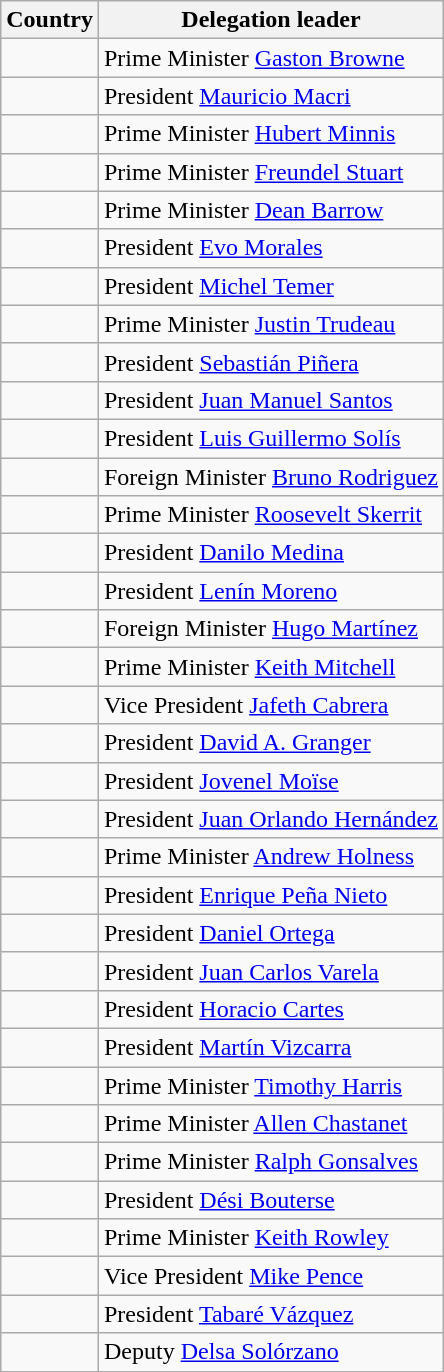<table class="wikitable">
<tr>
<th>Country</th>
<th>Delegation leader</th>
</tr>
<tr>
<td></td>
<td style="text-align:left;">Prime Minister <a href='#'>Gaston Browne</a></td>
</tr>
<tr>
<td></td>
<td style="text-align:left;">President <a href='#'>Mauricio Macri</a></td>
</tr>
<tr>
<td></td>
<td style="text-align:left;">Prime Minister <a href='#'>Hubert Minnis</a></td>
</tr>
<tr>
<td></td>
<td style="text-align:left;">Prime Minister <a href='#'>Freundel Stuart</a></td>
</tr>
<tr>
<td></td>
<td style="text-align:left;">Prime Minister <a href='#'>Dean Barrow</a></td>
</tr>
<tr>
<td></td>
<td style="text-align:left;">President <a href='#'>Evo Morales</a></td>
</tr>
<tr>
<td></td>
<td style="text-align:left;">President <a href='#'>Michel Temer</a></td>
</tr>
<tr>
<td></td>
<td style="text-align:left;">Prime Minister <a href='#'>Justin Trudeau</a></td>
</tr>
<tr>
<td></td>
<td style="text-align:left;">President <a href='#'>Sebastián Piñera</a></td>
</tr>
<tr>
<td></td>
<td align="left">President <a href='#'>Juan Manuel Santos</a></td>
</tr>
<tr>
<td></td>
<td style="text-align:left;">President <a href='#'>Luis Guillermo Solís</a></td>
</tr>
<tr>
<td></td>
<td style="text-align:left;">Foreign Minister <a href='#'>Bruno Rodriguez</a></td>
</tr>
<tr>
<td></td>
<td style="text-align:left;">Prime Minister <a href='#'>Roosevelt Skerrit</a></td>
</tr>
<tr>
<td></td>
<td style="text-align:left;">President <a href='#'>Danilo Medina</a></td>
</tr>
<tr>
<td></td>
<td style="text-align:left;">President <a href='#'>Lenín Moreno</a></td>
</tr>
<tr>
<td></td>
<td style="text-align:left;">Foreign Minister <a href='#'>Hugo Martínez</a></td>
</tr>
<tr>
<td></td>
<td style="text-align:left;">Prime Minister <a href='#'>Keith Mitchell</a></td>
</tr>
<tr>
<td></td>
<td style="text-align:left;">Vice President <a href='#'>Jafeth Cabrera</a></td>
</tr>
<tr>
<td></td>
<td style="text-align:left;">President <a href='#'>David A. Granger</a></td>
</tr>
<tr>
<td></td>
<td style="text-align:left;">President <a href='#'>Jovenel Moïse</a></td>
</tr>
<tr>
<td></td>
<td style="text-align:left;">President <a href='#'>Juan Orlando Hernández</a></td>
</tr>
<tr>
<td></td>
<td style="text-align:left;">Prime Minister <a href='#'>Andrew Holness</a></td>
</tr>
<tr>
<td></td>
<td style="text-align:left;">President <a href='#'>Enrique Peña Nieto</a></td>
</tr>
<tr>
<td></td>
<td style="text-align:left;">President <a href='#'>Daniel Ortega</a></td>
</tr>
<tr>
<td></td>
<td style="text-align:left;">President <a href='#'>Juan Carlos Varela</a></td>
</tr>
<tr>
<td></td>
<td style="text-align:left;">President <a href='#'>Horacio Cartes</a></td>
</tr>
<tr>
<td></td>
<td style="text-align:left;">President <a href='#'>Martín Vizcarra</a></td>
</tr>
<tr>
<td></td>
<td style="text-align:left;">Prime Minister <a href='#'>Timothy Harris</a></td>
</tr>
<tr>
<td></td>
<td style="text-align:left;">Prime Minister <a href='#'>Allen Chastanet</a></td>
</tr>
<tr>
<td></td>
<td style="text-align:left;">Prime Minister <a href='#'>Ralph Gonsalves</a></td>
</tr>
<tr>
<td></td>
<td style="text-align:left;">President <a href='#'>Dési Bouterse</a></td>
</tr>
<tr>
<td></td>
<td style="text-align:left;">Prime Minister <a href='#'>Keith Rowley</a></td>
</tr>
<tr>
<td></td>
<td style="text-align:left;">Vice President <a href='#'>Mike Pence</a></td>
</tr>
<tr>
<td></td>
<td style="text-align:left;">President <a href='#'>Tabaré Vázquez</a></td>
</tr>
<tr>
<td></td>
<td style="text-align:left;">Deputy <a href='#'>Delsa Solórzano</a></td>
</tr>
<tr>
</tr>
</table>
